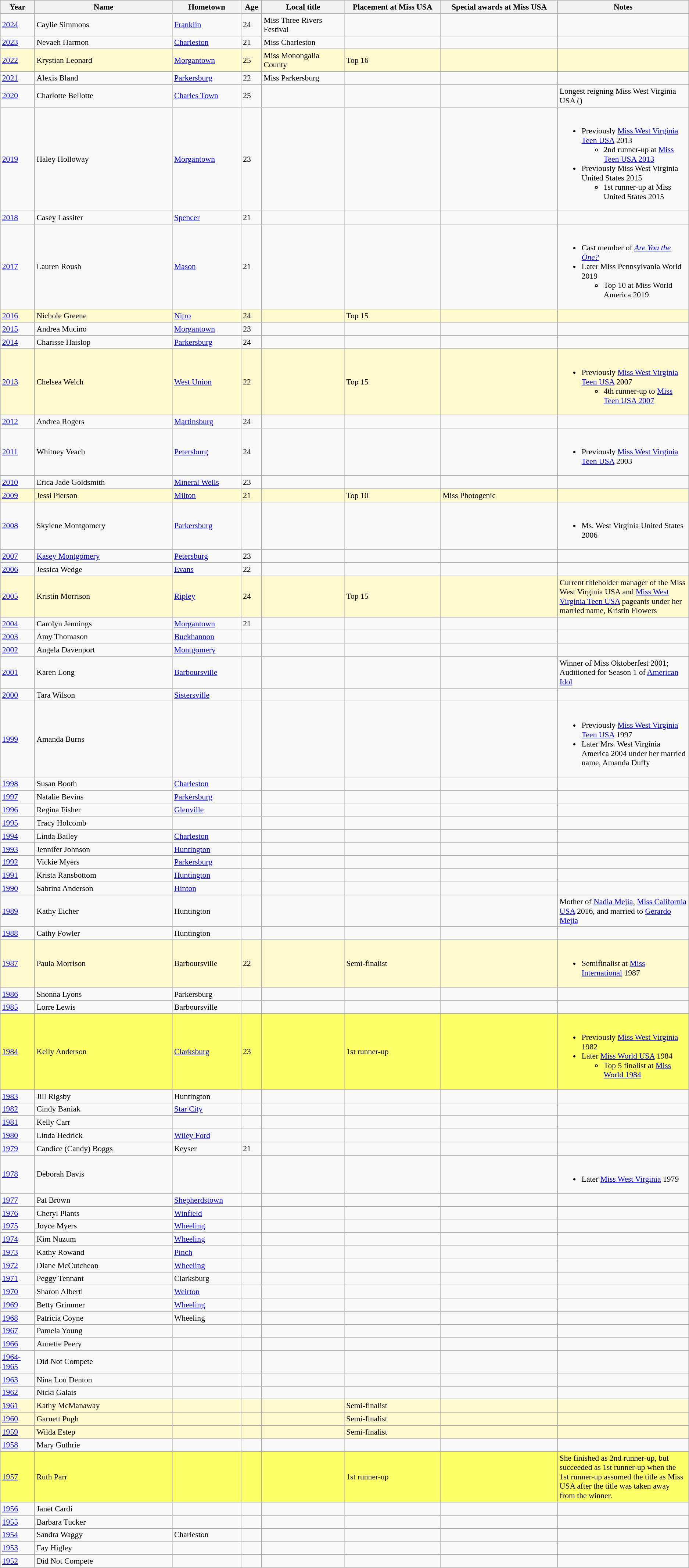<table class="wikitable sortable" style="font-size:90%;">
<tr bgcolor="#efefef">
<th width=5%>Year</th>
<th width=20%>Name</th>
<th width=10%>Hometown</th>
<th width=3%>Age</th>
<th width=12%>Local title</th>
<th width=14%>Placement at Miss USA</th>
<th width=17%>Special awards at Miss USA</th>
<th width=31%>Notes</th>
</tr>
<tr>
<td><a href='#'>2024</a></td>
<td>Caylie Simmons</td>
<td><a href='#'>Franklin</a></td>
<td>24</td>
<td>Miss Three Rivers Festival</td>
<td></td>
<td></td>
<td></td>
</tr>
<tr>
<td><a href='#'>2023</a></td>
<td>Nevaeh Harmon</td>
<td><a href='#'>Charleston</a></td>
<td>21</td>
<td>Miss Charleston</td>
<td></td>
<td></td>
<td></td>
</tr>
<tr>
</tr>
<tr style="background-color:#FFFACD;">
<td><a href='#'>2022</a></td>
<td>Krystian Leonard</td>
<td><a href='#'>Morgantown</a></td>
<td>25</td>
<td>Miss Monongalia County</td>
<td>Top 16</td>
<td></td>
<td></td>
</tr>
<tr>
<td><a href='#'>2021</a></td>
<td>Alexis Bland</td>
<td><a href='#'>Parkersburg</a></td>
<td>22</td>
<td>Miss Parkersburg</td>
<td></td>
<td></td>
<td></td>
</tr>
<tr>
<td><a href='#'>2020</a></td>
<td>Charlotte Bellotte</td>
<td><a href='#'>Charles Town</a></td>
<td>25</td>
<td></td>
<td></td>
<td></td>
<td>Longest reigning Miss West Virginia USA ()</td>
</tr>
<tr>
<td><a href='#'>2019</a></td>
<td>Haley Holloway</td>
<td><a href='#'>Morgantown</a></td>
<td>23</td>
<td></td>
<td></td>
<td></td>
<td><br><ul><li>Previously <a href='#'>Miss West Virginia Teen USA</a> 2013<ul><li>2nd runner-up at <a href='#'>Miss Teen USA 2013</a></li></ul></li><li>Previously Miss West Virginia United States 2015<ul><li>1st runner-up at Miss United States 2015</li></ul></li></ul></td>
</tr>
<tr>
<td><a href='#'>2018</a></td>
<td>Casey Lassiter</td>
<td><a href='#'>Spencer</a></td>
<td>21</td>
<td></td>
<td></td>
<td></td>
<td></td>
</tr>
<tr>
<td><a href='#'>2017</a></td>
<td>Lauren Roush</td>
<td><a href='#'>Mason</a></td>
<td>21</td>
<td></td>
<td></td>
<td></td>
<td><br><ul><li>Cast member of <em><a href='#'>Are You the One?</a></em></li><li>Later Miss Pennsylvania World 2019<ul><li>Top 10 at Miss World America 2019</li></ul></li></ul></td>
</tr>
<tr style="background-color:#FFFACD;">
<td><a href='#'>2016</a></td>
<td>Nichole Greene</td>
<td><a href='#'>Nitro</a></td>
<td>24</td>
<td></td>
<td>Top 15</td>
<td></td>
<td></td>
</tr>
<tr>
<td><a href='#'>2015</a></td>
<td>Andrea Mucino</td>
<td><a href='#'>Morgantown</a></td>
<td>23</td>
<td></td>
<td></td>
<td></td>
<td></td>
</tr>
<tr>
<td><a href='#'>2014</a></td>
<td>Charisse Haislop</td>
<td><a href='#'>Parkersburg</a></td>
<td>24</td>
<td></td>
<td></td>
<td></td>
<td></td>
</tr>
<tr>
</tr>
<tr style="background-color:#FFFACD;">
<td><a href='#'>2013</a></td>
<td>Chelsea Welch</td>
<td><a href='#'>West Union</a></td>
<td>22</td>
<td></td>
<td>Top 15</td>
<td></td>
<td><br><ul><li>Previously <a href='#'>Miss West Virginia Teen USA</a> 2007<ul><li>4th runner-up to <a href='#'>Miss Teen USA 2007</a></li></ul></li></ul></td>
</tr>
<tr>
<td><a href='#'>2012</a></td>
<td>Andrea Rogers</td>
<td><a href='#'>Martinsburg</a></td>
<td>24</td>
<td></td>
<td></td>
<td></td>
<td></td>
</tr>
<tr>
<td><a href='#'>2011</a></td>
<td>Whitney Veach</td>
<td><a href='#'>Petersburg</a></td>
<td>24</td>
<td></td>
<td></td>
<td></td>
<td><br><ul><li>Previously <a href='#'>Miss West Virginia Teen USA</a> 2003</li></ul></td>
</tr>
<tr>
<td><a href='#'>2010</a></td>
<td>Erica Jade Goldsmith</td>
<td><a href='#'>Mineral Wells</a></td>
<td>23</td>
<td></td>
<td></td>
<td></td>
<td></td>
</tr>
<tr>
</tr>
<tr style="background-color:#FFFACD;">
<td><a href='#'>2009</a></td>
<td>Jessi Pierson</td>
<td><a href='#'>Milton</a></td>
<td>21</td>
<td></td>
<td>Top 10</td>
<td>Miss Photogenic</td>
<td></td>
</tr>
<tr>
<td><a href='#'>2008</a></td>
<td>Skylene Montgomery</td>
<td><a href='#'>Parkersburg</a></td>
<td></td>
<td></td>
<td></td>
<td></td>
<td><br><ul><li>Ms. West Virginia United States 2006</li></ul></td>
</tr>
<tr>
<td><a href='#'>2007</a></td>
<td><a href='#'>Kasey Montgomery</a></td>
<td><a href='#'>Petersburg</a></td>
<td>23</td>
<td></td>
<td></td>
<td></td>
<td></td>
</tr>
<tr>
<td><a href='#'>2006</a></td>
<td>Jessica Wedge</td>
<td><a href='#'>Evans</a></td>
<td>22</td>
<td></td>
<td></td>
<td></td>
<td></td>
</tr>
<tr>
</tr>
<tr style="background-color:#FFFACD;">
<td><a href='#'>2005</a></td>
<td>Kristin Morrison</td>
<td><a href='#'>Ripley</a></td>
<td>24</td>
<td></td>
<td>Top 15</td>
<td></td>
<td>Current titleholder manager of the Miss West Virginia USA and <a href='#'>Miss West Virginia Teen USA</a> pageants under her married name, Kristin Flowers</td>
</tr>
<tr>
<td><a href='#'>2004</a></td>
<td>Carolyn Jennings</td>
<td><a href='#'>Morgantown</a></td>
<td>21</td>
<td></td>
<td></td>
<td></td>
<td></td>
</tr>
<tr>
<td><a href='#'>2003</a></td>
<td>Amy Thomason</td>
<td><a href='#'>Buckhannon</a></td>
<td></td>
<td></td>
<td></td>
<td></td>
<td></td>
</tr>
<tr>
<td><a href='#'>2002</a></td>
<td>Angela Davenport</td>
<td><a href='#'>Montgomery</a></td>
<td></td>
<td></td>
<td></td>
<td></td>
<td></td>
</tr>
<tr>
<td><a href='#'>2001</a></td>
<td>Karen Long</td>
<td><a href='#'>Barboursville</a></td>
<td></td>
<td></td>
<td></td>
<td></td>
<td>Winner of Miss Oktoberfest 2001; Auditioned for Season 1 of <a href='#'>American Idol</a></td>
</tr>
<tr>
<td><a href='#'>2000</a></td>
<td>Tara Wilson</td>
<td><a href='#'>Sistersville</a></td>
<td></td>
<td></td>
<td></td>
<td></td>
<td></td>
</tr>
<tr>
<td><a href='#'>1999</a></td>
<td>Amanda Burns</td>
<td></td>
<td></td>
<td></td>
<td></td>
<td></td>
<td><br><ul><li>Previously <a href='#'>Miss West Virginia Teen USA</a> 1997</li><li>Later Mrs. West Virginia America 2004 under her married name, Amanda Duffy</li></ul></td>
</tr>
<tr>
<td><a href='#'>1998</a></td>
<td>Susan Booth</td>
<td><a href='#'>Charleston</a></td>
<td></td>
<td></td>
<td></td>
<td></td>
<td></td>
</tr>
<tr>
<td><a href='#'>1997</a></td>
<td>Natalie Bevins</td>
<td><a href='#'>Parkersburg</a></td>
<td></td>
<td></td>
<td></td>
<td></td>
<td></td>
</tr>
<tr>
<td><a href='#'>1996</a></td>
<td>Regina Fisher</td>
<td><a href='#'>Glenville</a></td>
<td></td>
<td></td>
<td></td>
<td></td>
<td></td>
</tr>
<tr>
<td><a href='#'>1995</a></td>
<td>Tracy Holcomb</td>
<td></td>
<td></td>
<td></td>
<td></td>
<td></td>
<td></td>
</tr>
<tr>
<td><a href='#'>1994</a></td>
<td>Linda Bailey</td>
<td><a href='#'>Charleston</a></td>
<td></td>
<td></td>
<td></td>
<td></td>
<td></td>
</tr>
<tr>
<td><a href='#'>1993</a></td>
<td>Jennifer Johnson</td>
<td><a href='#'>Huntington</a></td>
<td></td>
<td></td>
<td></td>
<td></td>
<td></td>
</tr>
<tr>
<td><a href='#'>1992</a></td>
<td>Vickie Myers</td>
<td><a href='#'>Parkersburg</a></td>
<td></td>
<td></td>
<td></td>
<td></td>
<td></td>
</tr>
<tr>
<td><a href='#'>1991</a></td>
<td>Krista Ransbottom</td>
<td><a href='#'>Huntington</a></td>
<td></td>
<td></td>
<td></td>
<td></td>
<td></td>
</tr>
<tr>
<td><a href='#'>1990</a></td>
<td>Sabrina Anderson</td>
<td><a href='#'>Hinton</a></td>
<td></td>
<td></td>
<td></td>
<td></td>
<td></td>
</tr>
<tr>
<td><a href='#'>1989</a></td>
<td>Kathy Eicher</td>
<td>Huntington</td>
<td></td>
<td></td>
<td></td>
<td></td>
<td>Mother of <a href='#'>Nadia Mejia</a>, <a href='#'>Miss California USA</a> 2016, and married to <a href='#'>Gerardo Mejia</a></td>
</tr>
<tr>
<td><a href='#'>1988</a></td>
<td>Cathy Fowler</td>
<td>Huntington</td>
<td></td>
<td></td>
<td></td>
<td></td>
<td></td>
</tr>
<tr>
</tr>
<tr style="background-color:#FFFACD;">
<td><a href='#'>1987</a></td>
<td>Paula Morrison</td>
<td>Barboursville</td>
<td>22</td>
<td></td>
<td>Semi-finalist</td>
<td></td>
<td><br><ul><li>Semifinalist at <a href='#'>Miss International</a> 1987</li></ul></td>
</tr>
<tr>
<td><a href='#'>1986</a></td>
<td>Shonna Lyons</td>
<td>Parkersburg</td>
<td></td>
<td></td>
<td></td>
<td></td>
<td></td>
</tr>
<tr>
<td><a href='#'>1985</a></td>
<td>Lorre Lewis</td>
<td>Barboursville</td>
<td></td>
<td></td>
<td></td>
<td></td>
<td></td>
</tr>
<tr>
</tr>
<tr style="background-color:#FFFF66;">
<td><a href='#'>1984</a></td>
<td>Kelly Anderson</td>
<td><a href='#'>Clarksburg</a></td>
<td>23</td>
<td></td>
<td>1st runner-up</td>
<td></td>
<td><br><ul><li>Previously <a href='#'>Miss West Virginia</a> 1982</li><li>Later <a href='#'>Miss World USA</a> 1984<ul><li>Top 5 finalist at <a href='#'>Miss World 1984</a></li></ul></li></ul></td>
</tr>
<tr>
<td><a href='#'>1983</a></td>
<td>Jill Rigsby</td>
<td>Huntington</td>
<td></td>
<td></td>
<td></td>
<td></td>
<td></td>
</tr>
<tr>
<td><a href='#'>1982</a></td>
<td>Cindy Baniak</td>
<td><a href='#'>Star City</a></td>
<td></td>
<td></td>
<td></td>
<td></td>
<td></td>
</tr>
<tr>
<td><a href='#'>1981</a></td>
<td>Kelly Carr</td>
<td></td>
<td></td>
<td></td>
<td></td>
<td></td>
<td></td>
</tr>
<tr>
<td><a href='#'>1980</a></td>
<td>Linda Hedrick</td>
<td><a href='#'>Wiley Ford</a></td>
<td></td>
<td></td>
<td></td>
<td></td>
<td></td>
</tr>
<tr>
<td><a href='#'>1979</a></td>
<td>Candice (Candy) Boggs</td>
<td Keyser, West Virginia>Keyser</td>
<td>21</td>
<td></td>
<td></td>
<td></td>
<td></td>
</tr>
<tr>
<td><a href='#'>1978</a></td>
<td>Deborah Davis</td>
<td></td>
<td></td>
<td></td>
<td></td>
<td></td>
<td><br><ul><li>Later <a href='#'>Miss West Virginia</a> 1979</li></ul></td>
</tr>
<tr>
<td><a href='#'>1977</a></td>
<td>Pat Brown</td>
<td><a href='#'>Shepherdstown</a></td>
<td></td>
<td></td>
<td></td>
<td></td>
<td></td>
</tr>
<tr>
<td><a href='#'>1976</a></td>
<td>Cheryl Plants</td>
<td><a href='#'>Winfield</a></td>
<td></td>
<td></td>
<td></td>
<td></td>
<td></td>
</tr>
<tr>
<td><a href='#'>1975</a></td>
<td>Joyce Myers</td>
<td><a href='#'>Wheeling</a></td>
<td></td>
<td></td>
<td></td>
<td></td>
<td></td>
</tr>
<tr>
<td><a href='#'>1974</a></td>
<td>Kim Nuzum</td>
<td><a href='#'>Wheeling</a></td>
<td></td>
<td></td>
<td></td>
<td></td>
<td></td>
</tr>
<tr>
<td><a href='#'>1973</a></td>
<td>Kathy Rowand</td>
<td><a href='#'>Pinch</a></td>
<td></td>
<td></td>
<td></td>
<td></td>
<td></td>
</tr>
<tr>
<td><a href='#'>1972</a></td>
<td>Diane McCutcheon</td>
<td><a href='#'>Wheeling</a></td>
<td></td>
<td></td>
<td></td>
<td></td>
<td></td>
</tr>
<tr>
<td><a href='#'>1971</a></td>
<td>Peggy Tennant</td>
<td>Clarksburg</td>
<td></td>
<td></td>
<td></td>
<td></td>
<td></td>
</tr>
<tr>
<td><a href='#'>1970</a></td>
<td>Sharon Alberti</td>
<td><a href='#'>Weirton</a></td>
<td></td>
<td></td>
<td></td>
<td></td>
<td></td>
</tr>
<tr>
<td><a href='#'>1969</a></td>
<td>Betty Grimmer</td>
<td><a href='#'>Wheeling</a></td>
<td></td>
<td></td>
<td></td>
<td></td>
<td></td>
</tr>
<tr>
<td><a href='#'>1968</a></td>
<td>Patricia Coyne</td>
<td>Wheeling</td>
<td></td>
<td></td>
<td></td>
<td></td>
<td></td>
</tr>
<tr>
<td><a href='#'>1967</a></td>
<td>Pamela Young</td>
<td></td>
<td></td>
<td></td>
<td></td>
<td></td>
<td></td>
</tr>
<tr>
<td><a href='#'>1966</a></td>
<td>Annette Peery</td>
<td></td>
<td></td>
<td></td>
<td></td>
<td></td>
<td></td>
</tr>
<tr>
<td><a href='#'>1964-1965</a></td>
<td>Did Not Compete</td>
<td></td>
<td></td>
<td></td>
<td></td>
<td></td>
<td></td>
</tr>
<tr>
<td><a href='#'>1963</a></td>
<td>Nina Lou Denton</td>
<td></td>
<td></td>
<td></td>
<td></td>
<td></td>
<td></td>
</tr>
<tr>
<td><a href='#'>1962</a></td>
<td>Nicki Galais</td>
<td></td>
<td></td>
<td></td>
<td></td>
<td></td>
<td></td>
</tr>
<tr>
</tr>
<tr style="background-color:#FFFACD;">
<td><a href='#'>1961</a></td>
<td>Kathy McManaway</td>
<td></td>
<td></td>
<td></td>
<td>Semi-finalist</td>
<td></td>
<td></td>
</tr>
<tr>
</tr>
<tr style="background-color:#FFFACD;">
<td><a href='#'>1960</a></td>
<td>Garnett Pugh</td>
<td></td>
<td></td>
<td></td>
<td>Semi-finalist</td>
<td></td>
<td></td>
</tr>
<tr>
</tr>
<tr style="background-color:#FFFACD;">
<td><a href='#'>1959</a></td>
<td>Wilda Estep</td>
<td></td>
<td></td>
<td></td>
<td>Semi-finalist</td>
<td></td>
<td></td>
</tr>
<tr>
<td><a href='#'>1958</a></td>
<td>Mary Guthrie</td>
<td></td>
<td></td>
<td></td>
<td></td>
<td></td>
<td></td>
</tr>
<tr>
</tr>
<tr style="background-color:#FFFF66;">
<td><a href='#'>1957</a></td>
<td>Ruth Parr</td>
<td></td>
<td></td>
<td></td>
<td>1st runner-up</td>
<td></td>
<td>She finished as 2nd runner-up, but succeeded as 1st runner-up when the 1st runner-up assumed the title as Miss USA after the title was taken away from the winner.</td>
</tr>
<tr>
<td><a href='#'>1956</a></td>
<td>Janet Cardi</td>
<td></td>
<td></td>
<td></td>
<td></td>
<td></td>
<td></td>
</tr>
<tr>
<td><a href='#'>1955</a></td>
<td>Barbara Tucker</td>
<td></td>
<td></td>
<td></td>
<td></td>
<td></td>
<td></td>
</tr>
<tr>
<td><a href='#'>1954</a></td>
<td>Sandra Waggy</td>
<td>Charleston</td>
<td></td>
<td></td>
<td></td>
<td></td>
<td></td>
</tr>
<tr>
<td><a href='#'>1953</a></td>
<td>Fay Higley</td>
<td></td>
<td></td>
<td></td>
<td></td>
<td></td>
<td></td>
</tr>
<tr>
<td><a href='#'>1952</a></td>
<td>Did Not Compete</td>
<td></td>
<td></td>
<td></td>
<td></td>
<td></td>
<td></td>
</tr>
</table>
